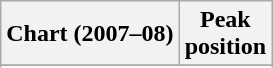<table class="wikitable sortable plainrowheaders" style="text-align:center;">
<tr>
<th>Chart (2007–08)</th>
<th>Peak<br>position</th>
</tr>
<tr>
</tr>
<tr>
</tr>
<tr>
</tr>
<tr>
</tr>
<tr>
</tr>
</table>
